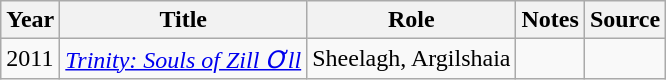<table class="wikitable sortable">
<tr>
<th>Year</th>
<th>Title</th>
<th>Role</th>
<th class="unsortable">Notes</th>
<th>Source</th>
</tr>
<tr>
<td>2011</td>
<td><em><a href='#'>Trinity: Souls of Zill Ơll</a></em></td>
<td>Sheelagh, Argilshaia</td>
<td></td>
<td></td>
</tr>
</table>
